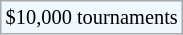<table class="wikitable" style="font-size:85%;">
<tr style="background:#f0f8ff;">
<td>$10,000 tournaments</td>
</tr>
</table>
